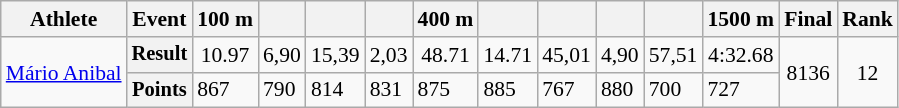<table class="wikitable" style="font-size:90%">
<tr>
<th>Athlete</th>
<th>Event</th>
<th>100 m</th>
<th></th>
<th></th>
<th></th>
<th>400 m</th>
<th></th>
<th></th>
<th></th>
<th></th>
<th>1500 m</th>
<th>Final</th>
<th>Rank</th>
</tr>
<tr align=center>
<td align=left rowspan=2><a href='#'>Mário Anibal</a></td>
<th style="font-size:95%">Result</th>
<td>10.97</td>
<td>6,90</td>
<td>15,39</td>
<td>2,03</td>
<td>48.71</td>
<td>14.71</td>
<td>45,01</td>
<td>4,90</td>
<td>57,51</td>
<td>4:32.68</td>
<td rowspan=2>8136</td>
<td rowspan=2>12</td>
</tr>
<tr>
<th style="font-size:95%">Points</th>
<td>867</td>
<td>790</td>
<td>814</td>
<td>831</td>
<td>875</td>
<td>885</td>
<td>767</td>
<td>880</td>
<td>700</td>
<td>727</td>
</tr>
</table>
